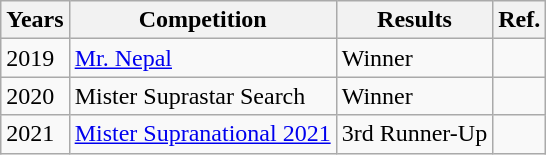<table class="wikitable">
<tr>
<th>Years</th>
<th>Competition</th>
<th>Results</th>
<th>Ref.</th>
</tr>
<tr>
<td>2019</td>
<td><a href='#'>Mr. Nepal</a></td>
<td>Winner</td>
<td> </td>
</tr>
<tr>
<td>2020</td>
<td>Mister Suprastar Search</td>
<td>Winner</td>
<td></td>
</tr>
<tr>
<td>2021</td>
<td><a href='#'>Mister Supranational 2021</a></td>
<td>3rd Runner-Up</td>
<td></td>
</tr>
</table>
